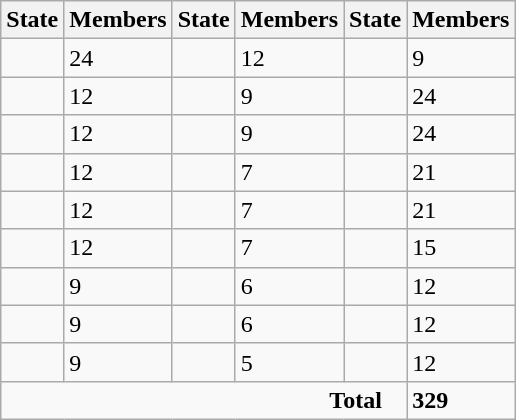<table class="wikitable">
<tr>
<th>State</th>
<th>Members</th>
<th>State</th>
<th>Members</th>
<th>State</th>
<th>Members</th>
</tr>
<tr>
<td></td>
<td>24</td>
<td></td>
<td>12</td>
<td></td>
<td>9</td>
</tr>
<tr>
<td></td>
<td>12</td>
<td></td>
<td>9</td>
<td></td>
<td>24</td>
</tr>
<tr>
<td></td>
<td>12</td>
<td></td>
<td>9</td>
<td></td>
<td>24</td>
</tr>
<tr>
<td></td>
<td>12</td>
<td></td>
<td>7</td>
<td></td>
<td>21</td>
</tr>
<tr>
<td></td>
<td>12</td>
<td></td>
<td>7</td>
<td></td>
<td>21</td>
</tr>
<tr>
<td></td>
<td>12</td>
<td></td>
<td>7</td>
<td></td>
<td>15</td>
</tr>
<tr>
<td></td>
<td>9</td>
<td></td>
<td>6</td>
<td></td>
<td>12</td>
</tr>
<tr>
<td></td>
<td>9</td>
<td></td>
<td>6</td>
<td></td>
<td>12</td>
</tr>
<tr>
<td></td>
<td>9</td>
<td></td>
<td>5</td>
<td></td>
<td>12</td>
</tr>
<tr style="font-weight: bold;">
<td colspan="5" style="text-align: right; padding-right: 1em;">Total</td>
<td>329</td>
</tr>
</table>
